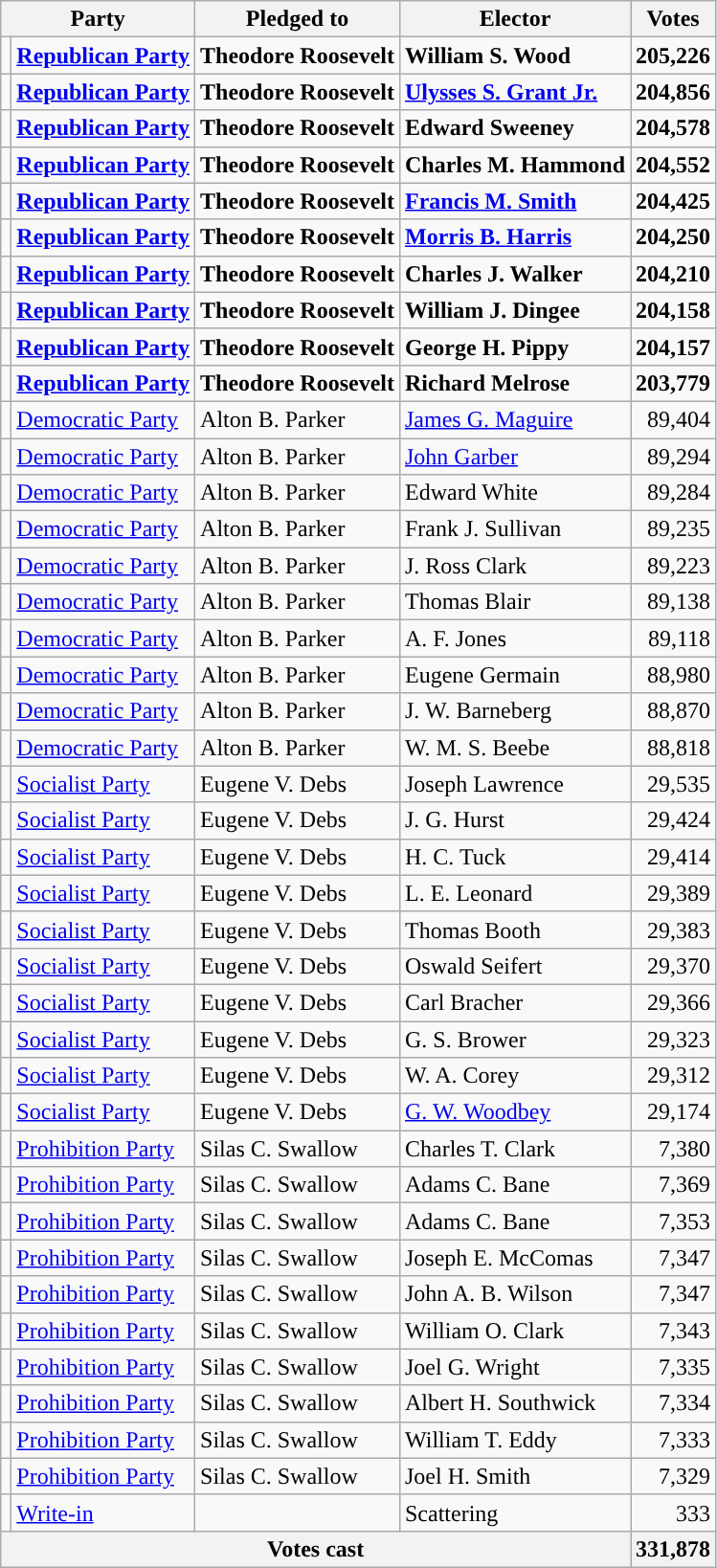<table class="wikitable">
<tr>
<th colspan=2>Party</th>
<th>Pledged to</th>
<th>Elector</th>
<th>Votes</th>
</tr>
<tr style="font-weight:bold">
<td></td>
<td><a href='#'>Republican Party</a></td>
<td>Theodore Roosevelt</td>
<td>William S. Wood</td>
<td align=right>205,226</td>
</tr>
<tr style="font-weight:bold">
<td></td>
<td><a href='#'>Republican Party</a></td>
<td>Theodore Roosevelt</td>
<td><a href='#'>Ulysses S. Grant Jr.</a></td>
<td align=right>204,856</td>
</tr>
<tr style="font-weight:bold">
<td></td>
<td><a href='#'>Republican Party</a></td>
<td>Theodore Roosevelt</td>
<td>Edward Sweeney</td>
<td align=right>204,578</td>
</tr>
<tr style="font-weight:bold">
<td></td>
<td><a href='#'>Republican Party</a></td>
<td>Theodore Roosevelt</td>
<td>Charles M. Hammond</td>
<td align=right>204,552</td>
</tr>
<tr style="font-weight:bold">
<td></td>
<td><a href='#'>Republican Party</a></td>
<td>Theodore Roosevelt</td>
<td><a href='#'>Francis M. Smith</a></td>
<td align=right>204,425</td>
</tr>
<tr style="font-weight:bold">
<td></td>
<td><a href='#'>Republican Party</a></td>
<td>Theodore Roosevelt</td>
<td><a href='#'>Morris B. Harris</a></td>
<td align=right>204,250</td>
</tr>
<tr style="font-weight:bold">
<td></td>
<td><a href='#'>Republican Party</a></td>
<td>Theodore Roosevelt</td>
<td>Charles J. Walker</td>
<td align=right>204,210</td>
</tr>
<tr style="font-weight:bold">
<td></td>
<td><a href='#'>Republican Party</a></td>
<td>Theodore Roosevelt</td>
<td>William J. Dingee</td>
<td align=right>204,158</td>
</tr>
<tr style="font-weight:bold">
<td></td>
<td><a href='#'>Republican Party</a></td>
<td>Theodore Roosevelt</td>
<td>George H. Pippy</td>
<td align=right>204,157</td>
</tr>
<tr style="font-weight:bold">
<td></td>
<td><a href='#'>Republican Party</a></td>
<td>Theodore Roosevelt</td>
<td>Richard Melrose</td>
<td align=right>203,779</td>
</tr>
<tr>
<td bgcolor=></td>
<td><a href='#'>Democratic Party</a></td>
<td>Alton B. Parker</td>
<td><a href='#'>James G. Maguire</a></td>
<td align="right">89,404</td>
</tr>
<tr>
<td bgcolor=></td>
<td><a href='#'>Democratic Party</a></td>
<td>Alton B. Parker</td>
<td><a href='#'>John Garber</a></td>
<td align="right">89,294</td>
</tr>
<tr>
<td bgcolor=></td>
<td><a href='#'>Democratic Party</a></td>
<td>Alton B. Parker</td>
<td>Edward White</td>
<td align="right">89,284</td>
</tr>
<tr>
<td bgcolor=></td>
<td><a href='#'>Democratic Party</a></td>
<td>Alton B. Parker</td>
<td>Frank J. Sullivan</td>
<td align="right">89,235</td>
</tr>
<tr>
<td bgcolor=></td>
<td><a href='#'>Democratic Party</a></td>
<td>Alton B. Parker</td>
<td>J. Ross Clark</td>
<td align="right">89,223</td>
</tr>
<tr>
<td bgcolor=></td>
<td><a href='#'>Democratic Party</a></td>
<td>Alton B. Parker</td>
<td>Thomas Blair</td>
<td align="right">89,138</td>
</tr>
<tr>
<td bgcolor=></td>
<td><a href='#'>Democratic Party</a></td>
<td>Alton B. Parker</td>
<td>A. F. Jones</td>
<td align="right">89,118</td>
</tr>
<tr>
<td bgcolor=></td>
<td><a href='#'>Democratic Party</a></td>
<td>Alton B. Parker</td>
<td>Eugene Germain</td>
<td align="right">88,980</td>
</tr>
<tr>
<td bgcolor=></td>
<td><a href='#'>Democratic Party</a></td>
<td>Alton B. Parker</td>
<td>J. W. Barneberg</td>
<td align="right">88,870</td>
</tr>
<tr>
<td bgcolor=></td>
<td><a href='#'>Democratic Party</a></td>
<td>Alton B. Parker</td>
<td>W. M. S. Beebe</td>
<td align="right">88,818</td>
</tr>
<tr>
<td bgcolor=></td>
<td><a href='#'>Socialist Party</a></td>
<td>Eugene V. Debs</td>
<td>Joseph Lawrence</td>
<td align="right">29,535</td>
</tr>
<tr>
<td bgcolor=></td>
<td><a href='#'>Socialist Party</a></td>
<td>Eugene V. Debs</td>
<td>J. G. Hurst</td>
<td align="right">29,424</td>
</tr>
<tr>
<td bgcolor=></td>
<td><a href='#'>Socialist Party</a></td>
<td>Eugene V. Debs</td>
<td>H. C. Tuck</td>
<td align="right">29,414</td>
</tr>
<tr>
<td bgcolor=></td>
<td><a href='#'>Socialist Party</a></td>
<td>Eugene V. Debs</td>
<td>L. E. Leonard</td>
<td align="right">29,389</td>
</tr>
<tr>
<td bgcolor=></td>
<td><a href='#'>Socialist Party</a></td>
<td>Eugene V. Debs</td>
<td>Thomas Booth</td>
<td align="right">29,383</td>
</tr>
<tr>
<td bgcolor=></td>
<td><a href='#'>Socialist Party</a></td>
<td>Eugene V. Debs</td>
<td>Oswald Seifert</td>
<td align="right">29,370</td>
</tr>
<tr>
<td bgcolor=></td>
<td><a href='#'>Socialist Party</a></td>
<td>Eugene V. Debs</td>
<td>Carl Bracher</td>
<td align="right">29,366</td>
</tr>
<tr>
<td bgcolor=></td>
<td><a href='#'>Socialist Party</a></td>
<td>Eugene V. Debs</td>
<td>G. S. Brower</td>
<td align="right">29,323</td>
</tr>
<tr>
<td bgcolor=></td>
<td><a href='#'>Socialist Party</a></td>
<td>Eugene V. Debs</td>
<td>W. A. Corey</td>
<td align="right">29,312</td>
</tr>
<tr>
<td bgcolor=></td>
<td><a href='#'>Socialist Party</a></td>
<td>Eugene V. Debs</td>
<td><a href='#'>G. W. Woodbey</a></td>
<td align="right">29,174</td>
</tr>
<tr>
<td></td>
<td><a href='#'>Prohibition Party</a></td>
<td>Silas C. Swallow</td>
<td>Charles T. Clark</td>
<td align="right">7,380</td>
</tr>
<tr>
<td></td>
<td><a href='#'>Prohibition Party</a></td>
<td>Silas C. Swallow</td>
<td>Adams C. Bane</td>
<td align="right">7,369</td>
</tr>
<tr>
<td></td>
<td><a href='#'>Prohibition Party</a></td>
<td>Silas C. Swallow</td>
<td>Adams C. Bane</td>
<td align="right">7,353</td>
</tr>
<tr>
<td></td>
<td><a href='#'>Prohibition Party</a></td>
<td>Silas C. Swallow</td>
<td>Joseph E. McComas</td>
<td align="right">7,347</td>
</tr>
<tr>
<td></td>
<td><a href='#'>Prohibition Party</a></td>
<td>Silas C. Swallow</td>
<td>John A. B. Wilson</td>
<td align="right">7,347</td>
</tr>
<tr>
<td></td>
<td><a href='#'>Prohibition Party</a></td>
<td>Silas C. Swallow</td>
<td>William O. Clark</td>
<td align="right">7,343</td>
</tr>
<tr>
<td></td>
<td><a href='#'>Prohibition Party</a></td>
<td>Silas C. Swallow</td>
<td>Joel G. Wright</td>
<td align="right">7,335</td>
</tr>
<tr>
<td></td>
<td><a href='#'>Prohibition Party</a></td>
<td>Silas C. Swallow</td>
<td>Albert H. Southwick</td>
<td align="right">7,334</td>
</tr>
<tr>
<td></td>
<td><a href='#'>Prohibition Party</a></td>
<td>Silas C. Swallow</td>
<td>William T. Eddy</td>
<td align="right">7,333</td>
</tr>
<tr>
<td></td>
<td><a href='#'>Prohibition Party</a></td>
<td>Silas C. Swallow</td>
<td>Joel H. Smith</td>
<td align="right">7,329</td>
</tr>
<tr>
<td></td>
<td><a href='#'>Write-in</a></td>
<td></td>
<td>Scattering</td>
<td align="right">333</td>
</tr>
<tr>
<th colspan="4">Votes cast</th>
<th>331,878</th>
</tr>
</table>
